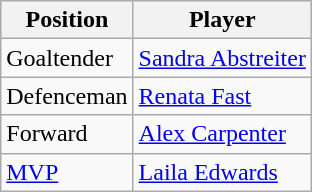<table class="wikitable">
<tr>
<th>Position</th>
<th>Player</th>
</tr>
<tr>
<td>Goaltender</td>
<td> <a href='#'>Sandra Abstreiter</a></td>
</tr>
<tr>
<td>Defenceman</td>
<td> <a href='#'>Renata Fast</a></td>
</tr>
<tr>
<td>Forward</td>
<td> <a href='#'>Alex Carpenter</a></td>
</tr>
<tr>
<td><a href='#'>MVP</a></td>
<td> <a href='#'>Laila Edwards</a></td>
</tr>
</table>
